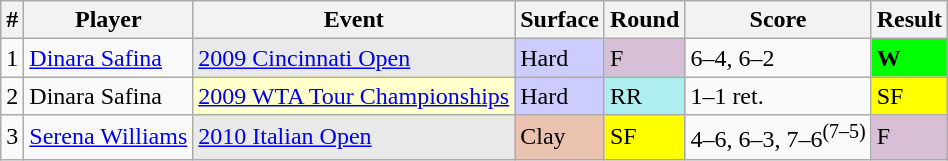<table class="wikitable sortable">
<tr>
<th>#</th>
<th>Player</th>
<th>Event</th>
<th>Surface</th>
<th>Round</th>
<th>Score</th>
<th>Result</th>
</tr>
<tr>
<td>1</td>
<td> <a href='#'>Dinara Safina</a></td>
<td bgcolor=e9e9e9><a href='#'>2009 Cincinnati Open</a></td>
<td bgcolor=CCCCFF>Hard</td>
<td bgcolor=thistle>F</td>
<td>6–4, 6–2</td>
<td bgcolor="lime"><strong>W</strong></td>
</tr>
<tr>
<td>2</td>
<td> Dinara Safina</td>
<td bgcolor=ffffcc><a href='#'>2009 WTA Tour Championships</a></td>
<td bgcolor=CCCCFF>Hard</td>
<td bgcolor=afeeee>RR</td>
<td>1–1 ret.</td>
<td bgcolor="yellow">SF</td>
</tr>
<tr>
<td>3</td>
<td> <a href='#'>Serena Williams</a></td>
<td bgcolor=e9e9e9><a href='#'>2010 Italian Open</a></td>
<td bgcolor=EBC2AF>Clay</td>
<td bgcolor=yellow>SF</td>
<td>4–6, 6–3, 7–6<sup>(7–5)</sup></td>
<td bgcolor="thistle">F</td>
</tr>
</table>
